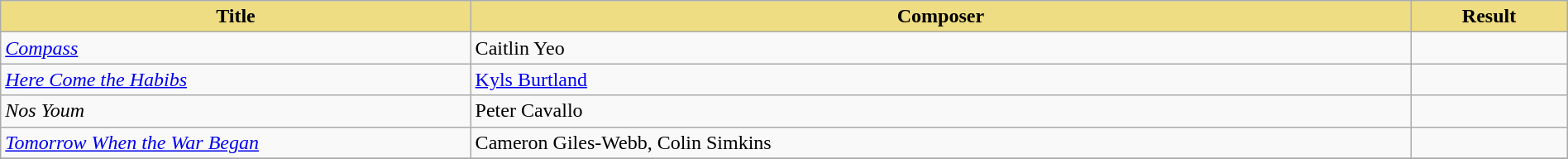<table class="wikitable" width=100%>
<tr>
<th style="width:30%;background:#EEDD82;">Title</th>
<th style="width:60%;background:#EEDD82;">Composer</th>
<th style="width:10%;background:#EEDD82;">Result<br></th>
</tr>
<tr>
<td><em><a href='#'>Compass</a></em></td>
<td>Caitlin Yeo</td>
<td></td>
</tr>
<tr>
<td><em><a href='#'>Here Come the Habibs</a></em></td>
<td><a href='#'>Kyls Burtland</a></td>
<td></td>
</tr>
<tr>
<td><em>Nos Youm</em></td>
<td>Peter Cavallo</td>
<td></td>
</tr>
<tr>
<td><em><a href='#'>Tomorrow When the War Began</a></em></td>
<td>Cameron Giles-Webb, Colin Simkins</td>
<td></td>
</tr>
<tr>
</tr>
</table>
